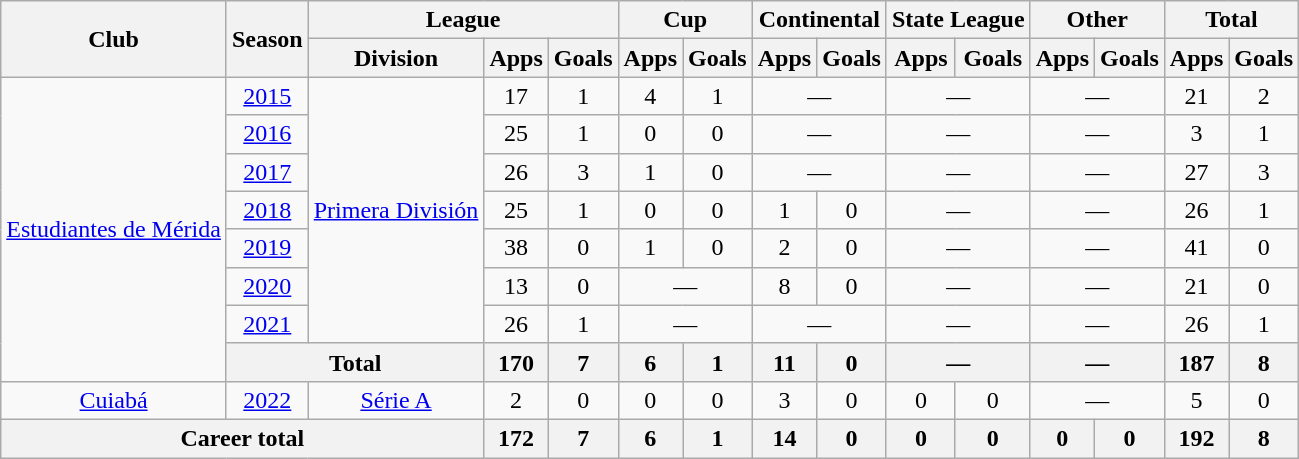<table class="wikitable" style="text-align: center">
<tr>
<th rowspan="2">Club</th>
<th rowspan="2">Season</th>
<th colspan="3">League</th>
<th colspan="2">Cup</th>
<th colspan="2">Continental</th>
<th colspan="2">State League</th>
<th colspan="2">Other</th>
<th colspan="2">Total</th>
</tr>
<tr>
<th>Division</th>
<th>Apps</th>
<th>Goals</th>
<th>Apps</th>
<th>Goals</th>
<th>Apps</th>
<th>Goals</th>
<th>Apps</th>
<th>Goals</th>
<th>Apps</th>
<th>Goals</th>
<th>Apps</th>
<th>Goals</th>
</tr>
<tr>
<td rowspan="8"><a href='#'>Estudiantes de Mérida</a></td>
<td><a href='#'>2015</a></td>
<td rowspan="7"><a href='#'>Primera División</a></td>
<td>17</td>
<td>1</td>
<td>4</td>
<td>1</td>
<td colspan="2">—</td>
<td colspan="2">—</td>
<td colspan="2">—</td>
<td>21</td>
<td>2</td>
</tr>
<tr>
<td><a href='#'>2016</a></td>
<td>25</td>
<td>1</td>
<td>0</td>
<td>0</td>
<td colspan="2">—</td>
<td colspan="2">—</td>
<td colspan="2">—</td>
<td>3</td>
<td>1</td>
</tr>
<tr>
<td><a href='#'>2017</a></td>
<td>26</td>
<td>3</td>
<td>1</td>
<td>0</td>
<td colspan="2">—</td>
<td colspan="2">—</td>
<td colspan="2">—</td>
<td>27</td>
<td>3</td>
</tr>
<tr>
<td><a href='#'>2018</a></td>
<td>25</td>
<td>1</td>
<td>0</td>
<td>0</td>
<td>1</td>
<td>0</td>
<td colspan="2">—</td>
<td colspan="2">—</td>
<td>26</td>
<td>1</td>
</tr>
<tr>
<td><a href='#'>2019</a></td>
<td>38</td>
<td>0</td>
<td>1</td>
<td>0</td>
<td>2</td>
<td>0</td>
<td colspan="2">—</td>
<td colspan="2">—</td>
<td>41</td>
<td>0</td>
</tr>
<tr>
<td><a href='#'>2020</a></td>
<td>13</td>
<td>0</td>
<td colspan="2">—</td>
<td>8</td>
<td>0</td>
<td colspan="2">—</td>
<td colspan="2">—</td>
<td>21</td>
<td>0</td>
</tr>
<tr>
<td><a href='#'>2021</a></td>
<td>26</td>
<td>1</td>
<td colspan="2">—</td>
<td colspan="2">—</td>
<td colspan="2">—</td>
<td colspan="2">—</td>
<td>26</td>
<td>1</td>
</tr>
<tr>
<th colspan="2">Total</th>
<th>170</th>
<th>7</th>
<th>6</th>
<th>1</th>
<th>11</th>
<th>0</th>
<th colspan="2">—</th>
<th colspan="2">—</th>
<th>187</th>
<th>8</th>
</tr>
<tr>
<td><a href='#'>Cuiabá</a></td>
<td><a href='#'>2022</a></td>
<td><a href='#'>Série A</a></td>
<td>2</td>
<td>0</td>
<td>0</td>
<td>0</td>
<td>3</td>
<td>0</td>
<td>0</td>
<td>0</td>
<td colspan="2">—</td>
<td>5</td>
<td>0</td>
</tr>
<tr>
<th colspan="3"><strong>Career total</strong></th>
<th>172</th>
<th>7</th>
<th>6</th>
<th>1</th>
<th>14</th>
<th>0</th>
<th>0</th>
<th>0</th>
<th>0</th>
<th>0</th>
<th>192</th>
<th>8</th>
</tr>
</table>
